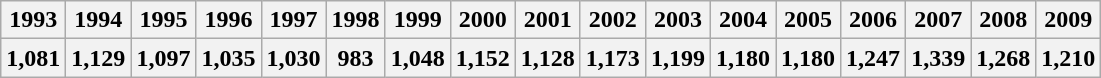<table class="wikitable">
<tr>
<th>1993</th>
<th>1994</th>
<th>1995</th>
<th>1996</th>
<th>1997</th>
<th>1998</th>
<th>1999</th>
<th>2000</th>
<th>2001</th>
<th>2002</th>
<th>2003</th>
<th>2004</th>
<th>2005</th>
<th>2006</th>
<th>2007</th>
<th>2008</th>
<th>2009</th>
</tr>
<tr>
<th>1,081</th>
<th>1,129</th>
<th>1,097</th>
<th>1,035</th>
<th>1,030</th>
<th>983</th>
<th>1,048</th>
<th>1,152</th>
<th>1,128</th>
<th>1,173</th>
<th>1,199</th>
<th>1,180</th>
<th>1,180</th>
<th>1,247</th>
<th>1,339</th>
<th>1,268</th>
<th>1,210</th>
</tr>
</table>
